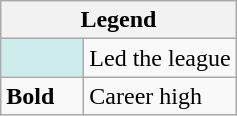<table class="wikitable mw-collapsible mw-collapsed">
<tr>
<th colspan="2">Legend</th>
</tr>
<tr>
<td style="background:#cfecec; width:3em;"></td>
<td>Led the league</td>
</tr>
<tr>
<td><strong>Bold</strong></td>
<td>Career high</td>
</tr>
</table>
